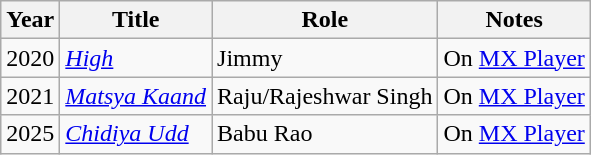<table class="wikitable">
<tr>
<th>Year</th>
<th>Title</th>
<th>Role</th>
<th>Notes</th>
</tr>
<tr>
<td>2020</td>
<td><em><a href='#'>High</a></em></td>
<td>Jimmy</td>
<td>On <a href='#'>MX Player</a></td>
</tr>
<tr>
<td>2021</td>
<td><em><a href='#'>Matsya Kaand</a></em></td>
<td>Raju/Rajeshwar Singh</td>
<td>On <a href='#'>MX Player</a></td>
</tr>
<tr>
<td>2025</td>
<td><em><a href='#'>Chidiya Udd</a></em></td>
<td>Babu Rao</td>
<td>On <a href='#'>MX Player</a></td>
</tr>
</table>
